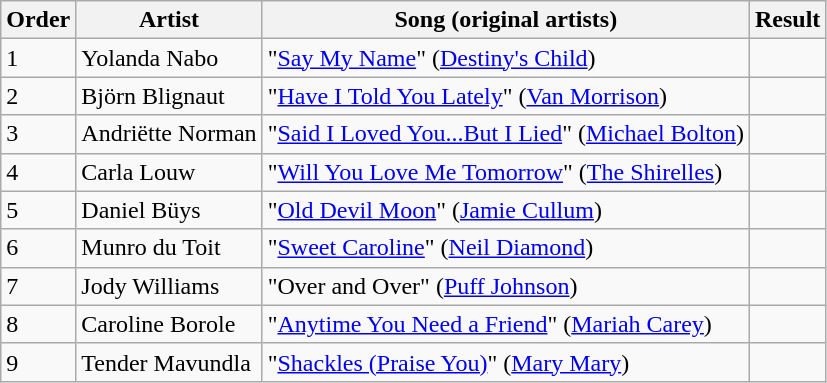<table class=wikitable>
<tr>
<th>Order</th>
<th>Artist</th>
<th>Song (original artists)</th>
<th>Result</th>
</tr>
<tr>
<td>1</td>
<td>Yolanda Nabo</td>
<td>"<a href='#'>Say My Name</a>" (<a href='#'>Destiny's Child</a>)</td>
<td></td>
</tr>
<tr>
<td>2</td>
<td>Björn Blignaut</td>
<td>"<a href='#'>Have I Told You Lately</a>" (<a href='#'>Van Morrison</a>)</td>
<td></td>
</tr>
<tr>
<td>3</td>
<td>Andriëtte Norman</td>
<td>"<a href='#'>Said I Loved You...But I Lied</a>" (<a href='#'>Michael Bolton</a>)</td>
<td></td>
</tr>
<tr>
<td>4</td>
<td>Carla Louw</td>
<td>"<a href='#'>Will You Love Me Tomorrow</a>" (<a href='#'>The Shirelles</a>)</td>
<td></td>
</tr>
<tr>
<td>5</td>
<td>Daniel Büys</td>
<td>"<a href='#'>Old Devil Moon</a>" (<a href='#'>Jamie Cullum</a>)</td>
<td></td>
</tr>
<tr>
<td>6</td>
<td>Munro du Toit</td>
<td>"<a href='#'>Sweet Caroline</a>" (<a href='#'>Neil Diamond</a>)</td>
<td></td>
</tr>
<tr>
<td>7</td>
<td>Jody Williams</td>
<td>"Over and Over" (<a href='#'>Puff Johnson</a>)</td>
<td></td>
</tr>
<tr>
<td>8</td>
<td>Caroline Borole</td>
<td>"<a href='#'>Anytime You Need a Friend</a>" (<a href='#'>Mariah Carey</a>)</td>
<td></td>
</tr>
<tr>
<td>9</td>
<td>Tender Mavundla</td>
<td>"<a href='#'>Shackles (Praise You)</a>" (<a href='#'>Mary Mary</a>)</td>
<td></td>
</tr>
</table>
